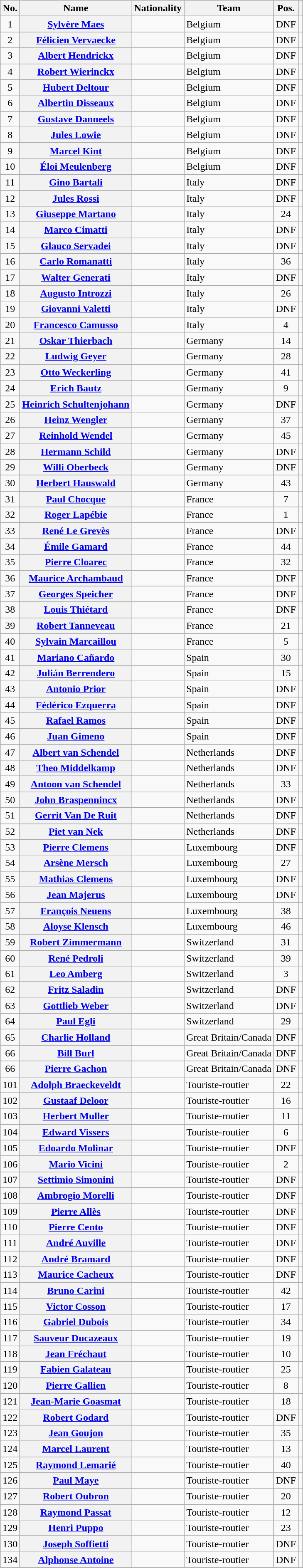<table class="wikitable plainrowheaders sortable">
<tr>
<th scope="col">No.</th>
<th scope="col">Name</th>
<th scope="col">Nationality</th>
<th scope="col">Team</th>
<th scope="col" data-sort-type="number">Pos.</th>
<th scope="col" class="unsortable"></th>
</tr>
<tr>
<td style="text-align:center;">1</td>
<th scope="row"><a href='#'>Sylvère Maes</a></th>
<td></td>
<td>Belgium</td>
<td style="text-align:center;" data-sort-value="47">DNF</td>
<td style="text-align:center;"></td>
</tr>
<tr>
<td style="text-align:center;">2</td>
<th scope="row"><a href='#'>Félicien Vervaecke</a></th>
<td></td>
<td>Belgium</td>
<td style="text-align:center;" data-sort-value="47">DNF</td>
<td style="text-align:center;"></td>
</tr>
<tr>
<td style="text-align:center;">3</td>
<th scope="row"><a href='#'>Albert Hendrickx</a></th>
<td></td>
<td>Belgium</td>
<td style="text-align:center;" data-sort-value="47">DNF</td>
<td style="text-align:center;"></td>
</tr>
<tr>
<td style="text-align:center;">4</td>
<th scope="row"><a href='#'>Robert Wierinckx</a></th>
<td></td>
<td>Belgium</td>
<td style="text-align:center;" data-sort-value="47">DNF</td>
<td style="text-align:center;"></td>
</tr>
<tr>
<td style="text-align:center;">5</td>
<th scope="row"><a href='#'>Hubert Deltour</a></th>
<td></td>
<td>Belgium</td>
<td style="text-align:center;" data-sort-value="47">DNF</td>
<td style="text-align:center;"></td>
</tr>
<tr>
<td style="text-align:center;">6</td>
<th scope="row"><a href='#'>Albertin Disseaux</a></th>
<td></td>
<td>Belgium</td>
<td style="text-align:center;" data-sort-value="47">DNF</td>
<td style="text-align:center;"></td>
</tr>
<tr>
<td style="text-align:center;">7</td>
<th scope="row"><a href='#'>Gustave Danneels</a></th>
<td></td>
<td>Belgium</td>
<td style="text-align:center;" data-sort-value="47">DNF</td>
<td style="text-align:center;"></td>
</tr>
<tr>
<td style="text-align:center;">8</td>
<th scope="row"><a href='#'>Jules Lowie</a></th>
<td></td>
<td>Belgium</td>
<td style="text-align:center;" data-sort-value="47">DNF</td>
<td style="text-align:center;"></td>
</tr>
<tr>
<td style="text-align:center;">9</td>
<th scope="row"><a href='#'>Marcel Kint</a></th>
<td></td>
<td>Belgium</td>
<td style="text-align:center;" data-sort-value="47">DNF</td>
<td style="text-align:center;"></td>
</tr>
<tr>
<td style="text-align:center;">10</td>
<th scope="row"><a href='#'>Éloi Meulenberg</a></th>
<td></td>
<td>Belgium</td>
<td style="text-align:center;" data-sort-value="47">DNF</td>
<td style="text-align:center;"></td>
</tr>
<tr>
<td style="text-align:center;">11</td>
<th scope="row"><a href='#'>Gino Bartali</a></th>
<td></td>
<td>Italy</td>
<td style="text-align:center;" data-sort-value="47">DNF</td>
<td style="text-align:center;"></td>
</tr>
<tr>
<td style="text-align:center;">12</td>
<th scope="row"><a href='#'>Jules Rossi</a></th>
<td></td>
<td>Italy</td>
<td style="text-align:center;" data-sort-value="47">DNF</td>
<td style="text-align:center;"></td>
</tr>
<tr>
<td style="text-align:center;">13</td>
<th scope="row"><a href='#'>Giuseppe Martano</a></th>
<td></td>
<td>Italy</td>
<td style="text-align:center;">24</td>
<td style="text-align:center;"></td>
</tr>
<tr>
<td style="text-align:center;">14</td>
<th scope="row"><a href='#'>Marco Cimatti</a></th>
<td></td>
<td>Italy</td>
<td style="text-align:center;" data-sort-value="47">DNF</td>
<td style="text-align:center;"></td>
</tr>
<tr>
<td style="text-align:center;">15</td>
<th scope="row"><a href='#'>Glauco Servadei</a></th>
<td></td>
<td>Italy</td>
<td style="text-align:center;" data-sort-value="47">DNF</td>
<td style="text-align:center;"></td>
</tr>
<tr>
<td style="text-align:center;">16</td>
<th scope="row"><a href='#'>Carlo Romanatti</a></th>
<td></td>
<td>Italy</td>
<td style="text-align:center;">36</td>
<td style="text-align:center;"></td>
</tr>
<tr>
<td style="text-align:center;">17</td>
<th scope="row"><a href='#'>Walter Generati</a></th>
<td></td>
<td>Italy</td>
<td style="text-align:center;" data-sort-value="47">DNF</td>
<td style="text-align:center;"></td>
</tr>
<tr>
<td style="text-align:center;">18</td>
<th scope="row"><a href='#'>Augusto Introzzi</a></th>
<td></td>
<td>Italy</td>
<td style="text-align:center;">26</td>
<td style="text-align:center;"></td>
</tr>
<tr>
<td style="text-align:center;">19</td>
<th scope="row"><a href='#'>Giovanni Valetti</a></th>
<td></td>
<td>Italy</td>
<td style="text-align:center;" data-sort-value="47">DNF</td>
<td style="text-align:center;"></td>
</tr>
<tr>
<td style="text-align:center;">20</td>
<th scope="row"><a href='#'>Francesco Camusso</a></th>
<td></td>
<td>Italy</td>
<td style="text-align:center;">4</td>
<td style="text-align:center;"></td>
</tr>
<tr>
<td style="text-align:center;">21</td>
<th scope="row"><a href='#'>Oskar Thierbach</a></th>
<td></td>
<td>Germany</td>
<td style="text-align:center;">14</td>
<td style="text-align:center;"></td>
</tr>
<tr>
<td style="text-align:center;">22</td>
<th scope="row"><a href='#'>Ludwig Geyer</a></th>
<td></td>
<td>Germany</td>
<td style="text-align:center;">28</td>
<td style="text-align:center;"></td>
</tr>
<tr>
<td style="text-align:center;">23</td>
<th scope="row"><a href='#'>Otto Weckerling</a></th>
<td></td>
<td>Germany</td>
<td style="text-align:center;">41</td>
<td style="text-align:center;"></td>
</tr>
<tr>
<td style="text-align:center;">24</td>
<th scope="row"><a href='#'>Erich Bautz</a></th>
<td></td>
<td>Germany</td>
<td style="text-align:center;">9</td>
<td style="text-align:center;"></td>
</tr>
<tr>
<td style="text-align:center;">25</td>
<th scope="row"><a href='#'>Heinrich Schultenjohann</a></th>
<td></td>
<td>Germany</td>
<td style="text-align:center;" data-sort-value="47">DNF</td>
<td style="text-align:center;"></td>
</tr>
<tr>
<td style="text-align:center;">26</td>
<th scope="row"><a href='#'>Heinz Wengler</a></th>
<td></td>
<td>Germany</td>
<td style="text-align:center;">37</td>
<td style="text-align:center;"></td>
</tr>
<tr>
<td style="text-align:center;">27</td>
<th scope="row"><a href='#'>Reinhold Wendel</a></th>
<td></td>
<td>Germany</td>
<td style="text-align:center;">45</td>
<td style="text-align:center;"></td>
</tr>
<tr>
<td style="text-align:center;">28</td>
<th scope="row"><a href='#'>Hermann Schild</a></th>
<td></td>
<td>Germany</td>
<td style="text-align:center;" data-sort-value="47">DNF</td>
<td style="text-align:center;"></td>
</tr>
<tr>
<td style="text-align:center;">29</td>
<th scope="row"><a href='#'>Willi Oberbeck</a></th>
<td></td>
<td>Germany</td>
<td style="text-align:center;" data-sort-value="47">DNF</td>
<td style="text-align:center;"></td>
</tr>
<tr>
<td style="text-align:center;">30</td>
<th scope="row"><a href='#'>Herbert Hauswald</a></th>
<td></td>
<td>Germany</td>
<td style="text-align:center;">43</td>
<td style="text-align:center;"></td>
</tr>
<tr>
<td style="text-align:center;">31</td>
<th scope="row"><a href='#'>Paul Chocque</a></th>
<td></td>
<td>France</td>
<td style="text-align:center;">7</td>
<td style="text-align:center;"></td>
</tr>
<tr>
<td style="text-align:center;">32</td>
<th scope="row"><a href='#'>Roger Lapébie</a></th>
<td></td>
<td>France</td>
<td style="text-align:center;">1</td>
<td style="text-align:center;"></td>
</tr>
<tr>
<td style="text-align:center;">33</td>
<th scope="row"><a href='#'>René Le Grevès</a></th>
<td></td>
<td>France</td>
<td style="text-align:center;" data-sort-value="47">DNF</td>
<td style="text-align:center;"></td>
</tr>
<tr>
<td style="text-align:center;">34</td>
<th scope="row"><a href='#'>Émile Gamard</a></th>
<td></td>
<td>France</td>
<td style="text-align:center;">44</td>
<td style="text-align:center;"></td>
</tr>
<tr>
<td style="text-align:center;">35</td>
<th scope="row"><a href='#'>Pierre Cloarec</a></th>
<td></td>
<td>France</td>
<td style="text-align:center;">32</td>
<td style="text-align:center;"></td>
</tr>
<tr>
<td style="text-align:center;">36</td>
<th scope="row"><a href='#'>Maurice Archambaud</a></th>
<td></td>
<td>France</td>
<td style="text-align:center;" data-sort-value="47">DNF</td>
<td style="text-align:center;"></td>
</tr>
<tr>
<td style="text-align:center;">37</td>
<th scope="row"><a href='#'>Georges Speicher</a></th>
<td></td>
<td>France</td>
<td style="text-align:center;" data-sort-value="47">DNF</td>
<td style="text-align:center;"></td>
</tr>
<tr>
<td style="text-align:center;">38</td>
<th scope="row"><a href='#'>Louis Thiétard</a></th>
<td></td>
<td>France</td>
<td style="text-align:center;" data-sort-value="47">DNF</td>
<td style="text-align:center;"></td>
</tr>
<tr>
<td style="text-align:center;">39</td>
<th scope="row"><a href='#'>Robert Tanneveau</a></th>
<td></td>
<td>France</td>
<td style="text-align:center;">21</td>
<td style="text-align:center;"></td>
</tr>
<tr>
<td style="text-align:center;">40</td>
<th scope="row"><a href='#'>Sylvain Marcaillou</a></th>
<td></td>
<td>France</td>
<td style="text-align:center;">5</td>
<td style="text-align:center;"></td>
</tr>
<tr>
<td style="text-align:center;">41</td>
<th scope="row"><a href='#'>Mariano Cañardo</a></th>
<td></td>
<td>Spain</td>
<td style="text-align:center;">30</td>
<td style="text-align:center;"></td>
</tr>
<tr>
<td style="text-align:center;">42</td>
<th scope="row"><a href='#'>Julián Berrendero</a></th>
<td></td>
<td>Spain</td>
<td style="text-align:center;">15</td>
<td style="text-align:center;"></td>
</tr>
<tr>
<td style="text-align:center;">43</td>
<th scope="row"><a href='#'>Antonio Prior</a></th>
<td></td>
<td>Spain</td>
<td style="text-align:center;" data-sort-value="47">DNF</td>
<td style="text-align:center;"></td>
</tr>
<tr>
<td style="text-align:center;">44</td>
<th scope="row"><a href='#'>Fédérico Ezquerra</a></th>
<td></td>
<td>Spain</td>
<td style="text-align:center;" data-sort-value="47">DNF</td>
<td style="text-align:center;"></td>
</tr>
<tr>
<td style="text-align:center;">45</td>
<th scope="row"><a href='#'>Rafael Ramos</a></th>
<td></td>
<td>Spain</td>
<td style="text-align:center;" data-sort-value="47">DNF</td>
<td style="text-align:center;"></td>
</tr>
<tr>
<td style="text-align:center;">46</td>
<th scope="row"><a href='#'>Juan Gimeno</a></th>
<td></td>
<td>Spain</td>
<td style="text-align:center;" data-sort-value="47">DNF</td>
<td style="text-align:center;"></td>
</tr>
<tr>
<td style="text-align:center;">47</td>
<th scope="row"><a href='#'>Albert van Schendel</a></th>
<td></td>
<td>Netherlands</td>
<td style="text-align:center;" data-sort-value="47">DNF</td>
<td style="text-align:center;"></td>
</tr>
<tr>
<td style="text-align:center;">48</td>
<th scope="row"><a href='#'>Theo Middelkamp</a></th>
<td></td>
<td>Netherlands</td>
<td style="text-align:center;" data-sort-value="47">DNF</td>
<td style="text-align:center;"></td>
</tr>
<tr>
<td style="text-align:center;">49</td>
<th scope="row"><a href='#'>Antoon van Schendel</a></th>
<td></td>
<td>Netherlands</td>
<td style="text-align:center;">33</td>
<td style="text-align:center;"></td>
</tr>
<tr>
<td style="text-align:center;">50</td>
<th scope="row"><a href='#'>John Braspennincx</a></th>
<td></td>
<td>Netherlands</td>
<td style="text-align:center;" data-sort-value="47">DNF</td>
<td style="text-align:center;"></td>
</tr>
<tr>
<td style="text-align:center;">51</td>
<th scope="row"><a href='#'>Gerrit Van De Ruit</a></th>
<td></td>
<td>Netherlands</td>
<td style="text-align:center;" data-sort-value="47">DNF</td>
<td style="text-align:center;"></td>
</tr>
<tr>
<td style="text-align:center;">52</td>
<th scope="row"><a href='#'>Piet van Nek</a></th>
<td></td>
<td>Netherlands</td>
<td style="text-align:center;" data-sort-value="47">DNF</td>
<td style="text-align:center;"></td>
</tr>
<tr>
<td style="text-align:center;">53</td>
<th scope="row"><a href='#'>Pierre Clemens</a></th>
<td></td>
<td>Luxembourg</td>
<td style="text-align:center;" data-sort-value="47">DNF</td>
<td style="text-align:center;"></td>
</tr>
<tr>
<td style="text-align:center;">54</td>
<th scope="row"><a href='#'>Arsène Mersch</a></th>
<td></td>
<td>Luxembourg</td>
<td style="text-align:center;">27</td>
<td style="text-align:center;"></td>
</tr>
<tr>
<td style="text-align:center;">55</td>
<th scope="row"><a href='#'>Mathias Clemens</a></th>
<td></td>
<td>Luxembourg</td>
<td style="text-align:center;" data-sort-value="47">DNF</td>
<td style="text-align:center;"></td>
</tr>
<tr>
<td style="text-align:center;">56</td>
<th scope="row"><a href='#'>Jean Majerus</a></th>
<td></td>
<td>Luxembourg</td>
<td style="text-align:center;" data-sort-value="47">DNF</td>
<td style="text-align:center;"></td>
</tr>
<tr>
<td style="text-align:center;">57</td>
<th scope="row"><a href='#'>François Neuens</a></th>
<td></td>
<td>Luxembourg</td>
<td style="text-align:center;">38</td>
<td style="text-align:center;"></td>
</tr>
<tr>
<td style="text-align:center;">58</td>
<th scope="row"><a href='#'>Aloyse Klensch</a></th>
<td></td>
<td>Luxembourg</td>
<td style="text-align:center;">46</td>
<td style="text-align:center;"></td>
</tr>
<tr>
<td style="text-align:center;">59</td>
<th scope="row"><a href='#'>Robert Zimmermann</a></th>
<td></td>
<td>Switzerland</td>
<td style="text-align:center;">31</td>
<td style="text-align:center;"></td>
</tr>
<tr>
<td style="text-align:center;">60</td>
<th scope="row"><a href='#'>René Pedroli</a></th>
<td></td>
<td>Switzerland</td>
<td style="text-align:center;">39</td>
<td style="text-align:center;"></td>
</tr>
<tr>
<td style="text-align:center;">61</td>
<th scope="row"><a href='#'>Leo Amberg</a></th>
<td></td>
<td>Switzerland</td>
<td style="text-align:center;">3</td>
<td style="text-align:center;"></td>
</tr>
<tr>
<td style="text-align:center;">62</td>
<th scope="row"><a href='#'>Fritz Saladin</a></th>
<td></td>
<td>Switzerland</td>
<td style="text-align:center;" data-sort-value="47">DNF</td>
<td style="text-align:center;"></td>
</tr>
<tr>
<td style="text-align:center;">63</td>
<th scope="row"><a href='#'>Gottlieb Weber</a></th>
<td></td>
<td>Switzerland</td>
<td style="text-align:center;" data-sort-value="47">DNF</td>
<td style="text-align:center;"></td>
</tr>
<tr>
<td style="text-align:center;">64</td>
<th scope="row"><a href='#'>Paul Egli</a></th>
<td></td>
<td>Switzerland</td>
<td style="text-align:center;">29</td>
<td style="text-align:center;"></td>
</tr>
<tr>
<td style="text-align:center;">65</td>
<th scope="row"><a href='#'>Charlie Holland</a></th>
<td></td>
<td>Great Britain/Canada</td>
<td style="text-align:center;" data-sort-value="47">DNF</td>
<td style="text-align:center;"></td>
</tr>
<tr>
<td style="text-align:center;">66</td>
<th scope="row"><a href='#'>Bill Burl</a></th>
<td></td>
<td>Great Britain/Canada</td>
<td style="text-align:center;" data-sort-value="47">DNF</td>
<td style="text-align:center;"></td>
</tr>
<tr>
<td style="text-align:center;">66</td>
<th scope="row"><a href='#'>Pierre Gachon</a></th>
<td></td>
<td>Great Britain/Canada</td>
<td style="text-align:center;" data-sort-value="47">DNF</td>
<td style="text-align:center;"></td>
</tr>
<tr>
<td style="text-align:center;">101</td>
<th scope="row"><a href='#'>Adolph Braeckeveldt</a></th>
<td></td>
<td>Touriste-routier</td>
<td style="text-align:center;">22</td>
<td style="text-align:center;"></td>
</tr>
<tr>
<td style="text-align:center;">102</td>
<th scope="row"><a href='#'>Gustaaf Deloor</a></th>
<td></td>
<td>Touriste-routier</td>
<td style="text-align:center;">16</td>
<td style="text-align:center;"></td>
</tr>
<tr>
<td style="text-align:center;">103</td>
<th scope="row"><a href='#'>Herbert Muller</a></th>
<td></td>
<td>Touriste-routier</td>
<td style="text-align:center;">11</td>
<td style="text-align:center;"></td>
</tr>
<tr>
<td style="text-align:center;">104</td>
<th scope="row"><a href='#'>Edward Vissers</a></th>
<td></td>
<td>Touriste-routier</td>
<td style="text-align:center;">6</td>
<td style="text-align:center;"></td>
</tr>
<tr>
<td style="text-align:center;">105</td>
<th scope="row"><a href='#'>Edoardo Molinar</a></th>
<td></td>
<td>Touriste-routier</td>
<td style="text-align:center;" data-sort-value="47">DNF</td>
<td style="text-align:center;"></td>
</tr>
<tr>
<td style="text-align:center;">106</td>
<th scope="row"><a href='#'>Mario Vicini</a></th>
<td></td>
<td>Touriste-routier</td>
<td style="text-align:center;">2</td>
<td style="text-align:center;"></td>
</tr>
<tr>
<td style="text-align:center;">107</td>
<th scope="row"><a href='#'>Settimio Simonini</a></th>
<td></td>
<td>Touriste-routier</td>
<td style="text-align:center;" data-sort-value="47">DNF</td>
<td style="text-align:center;"></td>
</tr>
<tr>
<td style="text-align:center;">108</td>
<th scope="row"><a href='#'>Ambrogio Morelli</a></th>
<td></td>
<td>Touriste-routier</td>
<td style="text-align:center;" data-sort-value="47">DNF</td>
<td style="text-align:center;"></td>
</tr>
<tr>
<td style="text-align:center;">109</td>
<th scope="row"><a href='#'>Pierre Allès</a></th>
<td></td>
<td>Touriste-routier</td>
<td style="text-align:center;" data-sort-value="47">DNF</td>
<td style="text-align:center;"></td>
</tr>
<tr>
<td style="text-align:center;">110</td>
<th scope="row"><a href='#'>Pierre Cento</a></th>
<td></td>
<td>Touriste-routier</td>
<td style="text-align:center;" data-sort-value="47">DNF</td>
<td style="text-align:center;"></td>
</tr>
<tr>
<td style="text-align:center;">111</td>
<th scope="row"><a href='#'>André Auville</a></th>
<td></td>
<td>Touriste-routier</td>
<td style="text-align:center;" data-sort-value="47">DNF</td>
<td style="text-align:center;"></td>
</tr>
<tr>
<td style="text-align:center;">112</td>
<th scope="row"><a href='#'>André Bramard</a></th>
<td></td>
<td>Touriste-routier</td>
<td style="text-align:center;" data-sort-value="47">DNF</td>
<td style="text-align:center;"></td>
</tr>
<tr>
<td style="text-align:center;">113</td>
<th scope="row"><a href='#'>Maurice Cacheux</a></th>
<td></td>
<td>Touriste-routier</td>
<td style="text-align:center;" data-sort-value="47">DNF</td>
<td style="text-align:center;"></td>
</tr>
<tr>
<td style="text-align:center;">114</td>
<th scope="row"><a href='#'>Bruno Carini</a></th>
<td></td>
<td>Touriste-routier</td>
<td style="text-align:center;">42</td>
<td style="text-align:center;"></td>
</tr>
<tr>
<td style="text-align:center;">115</td>
<th scope="row"><a href='#'>Victor Cosson</a></th>
<td></td>
<td>Touriste-routier</td>
<td style="text-align:center;">17</td>
<td style="text-align:center;"></td>
</tr>
<tr>
<td style="text-align:center;">116</td>
<th scope="row"><a href='#'>Gabriel Dubois</a></th>
<td></td>
<td>Touriste-routier</td>
<td style="text-align:center;">34</td>
<td style="text-align:center;"></td>
</tr>
<tr>
<td style="text-align:center;">117</td>
<th scope="row"><a href='#'>Sauveur Ducazeaux</a></th>
<td></td>
<td>Touriste-routier</td>
<td style="text-align:center;">19</td>
<td style="text-align:center;"></td>
</tr>
<tr>
<td style="text-align:center;">118</td>
<th scope="row"><a href='#'>Jean Fréchaut</a></th>
<td></td>
<td>Touriste-routier</td>
<td style="text-align:center;">10</td>
<td style="text-align:center;"></td>
</tr>
<tr>
<td style="text-align:center;">119</td>
<th scope="row"><a href='#'>Fabien Galateau</a></th>
<td></td>
<td>Touriste-routier</td>
<td style="text-align:center;">25</td>
<td style="text-align:center;"></td>
</tr>
<tr>
<td style="text-align:center;">120</td>
<th scope="row"><a href='#'>Pierre Gallien</a></th>
<td></td>
<td>Touriste-routier</td>
<td style="text-align:center;">8</td>
<td style="text-align:center;"></td>
</tr>
<tr>
<td style="text-align:center;">121</td>
<th scope="row"><a href='#'>Jean-Marie Goasmat</a></th>
<td></td>
<td>Touriste-routier</td>
<td style="text-align:center;">18</td>
<td style="text-align:center;"></td>
</tr>
<tr>
<td style="text-align:center;">122</td>
<th scope="row"><a href='#'>Robert Godard</a></th>
<td></td>
<td>Touriste-routier</td>
<td style="text-align:center;" data-sort-value="47">DNF</td>
<td style="text-align:center;"></td>
</tr>
<tr>
<td style="text-align:center;">123</td>
<th scope="row"><a href='#'>Jean Goujon</a></th>
<td></td>
<td>Touriste-routier</td>
<td style="text-align:center;">35</td>
<td style="text-align:center;"></td>
</tr>
<tr>
<td style="text-align:center;">124</td>
<th scope="row"><a href='#'>Marcel Laurent</a></th>
<td></td>
<td>Touriste-routier</td>
<td style="text-align:center;">13</td>
<td style="text-align:center;"></td>
</tr>
<tr>
<td style="text-align:center;">125</td>
<th scope="row"><a href='#'>Raymond Lemarié</a></th>
<td></td>
<td>Touriste-routier</td>
<td style="text-align:center;">40</td>
<td style="text-align:center;"></td>
</tr>
<tr>
<td style="text-align:center;">126</td>
<th scope="row"><a href='#'>Paul Maye</a></th>
<td></td>
<td>Touriste-routier</td>
<td style="text-align:center;" data-sort-value="47">DNF</td>
<td style="text-align:center;"></td>
</tr>
<tr>
<td style="text-align:center;">127</td>
<th scope="row"><a href='#'>Robert Oubron</a></th>
<td></td>
<td>Touriste-routier</td>
<td style="text-align:center;">20</td>
<td style="text-align:center;"></td>
</tr>
<tr>
<td style="text-align:center;">128</td>
<th scope="row"><a href='#'>Raymond Passat</a></th>
<td></td>
<td>Touriste-routier</td>
<td style="text-align:center;">12</td>
<td style="text-align:center;"></td>
</tr>
<tr>
<td style="text-align:center;">129</td>
<th scope="row"><a href='#'>Henri Puppo</a></th>
<td></td>
<td>Touriste-routier</td>
<td style="text-align:center;">23</td>
<td style="text-align:center;"></td>
</tr>
<tr>
<td style="text-align:center;">130</td>
<th scope="row"><a href='#'>Joseph Soffietti</a></th>
<td></td>
<td>Touriste-routier</td>
<td style="text-align:center;" data-sort-value="47">DNF</td>
<td style="text-align:center;"></td>
</tr>
<tr>
<td style="text-align:center;">134</td>
<th scope="row"><a href='#'>Alphonse Antoine</a></th>
<td></td>
<td>Touriste-routier</td>
<td style="text-align:center;" data-sort-value="47">DNF</td>
<td style="text-align:center;"></td>
</tr>
</table>
